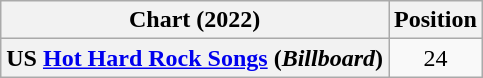<table class="wikitable sortable plainrowheaders" style="text-align:center">
<tr>
<th scope="col">Chart (2022)</th>
<th scope="col">Position</th>
</tr>
<tr>
<th scope="row">US <a href='#'>Hot Hard Rock Songs</a> (<em>Billboard</em>)</th>
<td>24</td>
</tr>
</table>
